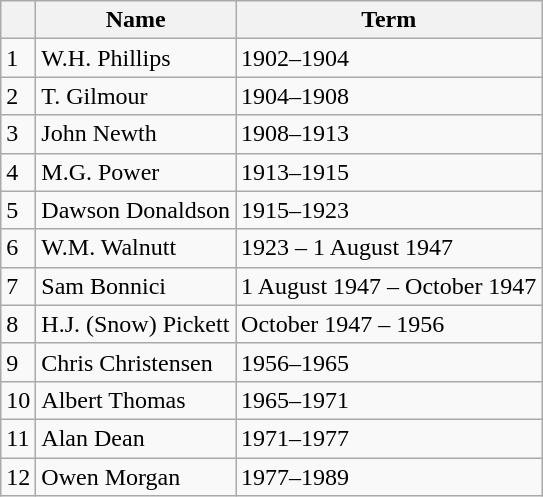<table class="wikitable">
<tr>
<th></th>
<th>Name</th>
<th>Term</th>
</tr>
<tr>
<td>1</td>
<td>W.H. Phillips</td>
<td>1902–1904</td>
</tr>
<tr>
<td>2</td>
<td>T. Gilmour</td>
<td>1904–1908</td>
</tr>
<tr>
<td>3</td>
<td>John Newth</td>
<td>1908–1913</td>
</tr>
<tr>
<td>4</td>
<td>M.G. Power</td>
<td>1913–1915</td>
</tr>
<tr>
<td>5</td>
<td>Dawson Donaldson</td>
<td>1915–1923</td>
</tr>
<tr>
<td>6</td>
<td>W.M. Walnutt</td>
<td>1923 – 1 August 1947</td>
</tr>
<tr>
<td>7</td>
<td>Sam Bonnici</td>
<td>1 August 1947 – October 1947</td>
</tr>
<tr>
<td>8</td>
<td>H.J. (Snow) Pickett</td>
<td>October 1947 – 1956</td>
</tr>
<tr>
<td>9</td>
<td>Chris Christensen</td>
<td>1956–1965</td>
</tr>
<tr>
<td>10</td>
<td>Albert Thomas</td>
<td>1965–1971</td>
</tr>
<tr>
<td>11</td>
<td>Alan Dean</td>
<td>1971–1977</td>
</tr>
<tr>
<td>12</td>
<td>Owen Morgan </td>
<td>1977–1989</td>
</tr>
</table>
